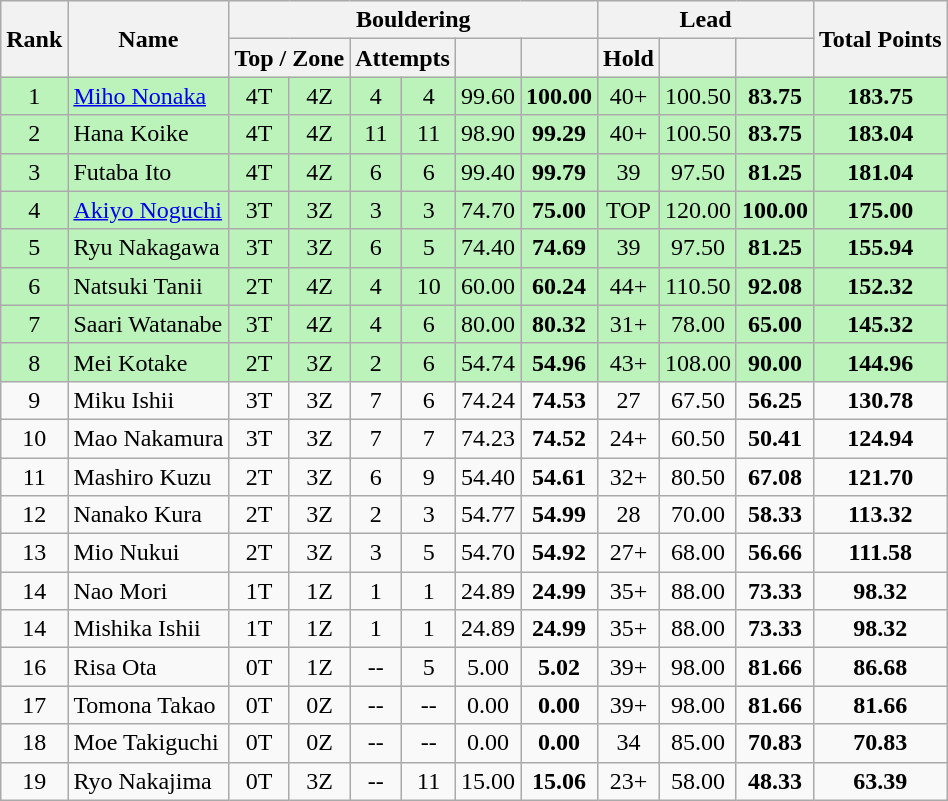<table class="wikitable sortable" style="text-align:center">
<tr>
<th rowspan="2">Rank</th>
<th rowspan="2">Name</th>
<th colspan="6">Bouldering</th>
<th colspan="3">Lead</th>
<th rowspan="2">Total Points</th>
</tr>
<tr>
<th colspan="2">Top / Zone</th>
<th colspan="2">Attempts</th>
<th></th>
<th></th>
<th>Hold</th>
<th></th>
<th></th>
</tr>
<tr bgcolor="bbf3bb">
<td>1</td>
<td align="left"><a href='#'>Miho Nonaka</a></td>
<td>4T</td>
<td>4Z</td>
<td>4</td>
<td>4</td>
<td>99.60</td>
<td><strong>100.00</strong></td>
<td>40+</td>
<td>100.50</td>
<td><strong>83.75</strong></td>
<td><strong>183.75</strong></td>
</tr>
<tr bgcolor="bbf3bb">
<td>2</td>
<td align="left">Hana Koike</td>
<td>4T</td>
<td>4Z</td>
<td>11</td>
<td>11</td>
<td>98.90</td>
<td><strong>99.29</strong></td>
<td>40+</td>
<td>100.50</td>
<td><strong>83.75</strong></td>
<td><strong>183.04</strong></td>
</tr>
<tr bgcolor="bbf3bb">
<td>3</td>
<td align="left">Futaba Ito</td>
<td>4T</td>
<td>4Z</td>
<td>6</td>
<td>6</td>
<td>99.40</td>
<td><strong>99.79</strong></td>
<td>39</td>
<td>97.50</td>
<td><strong>81.25</strong></td>
<td><strong>181.04</strong></td>
</tr>
<tr bgcolor="bbf3bb">
<td>4</td>
<td align="left"><a href='#'>Akiyo Noguchi</a></td>
<td>3T</td>
<td>3Z</td>
<td>3</td>
<td>3</td>
<td>74.70</td>
<td><strong>75.00</strong></td>
<td>TOP</td>
<td>120.00</td>
<td><strong>100.00</strong></td>
<td><strong>175.00</strong></td>
</tr>
<tr bgcolor="bbf3bb">
<td>5</td>
<td align="left">Ryu Nakagawa</td>
<td>3T</td>
<td>3Z</td>
<td>6</td>
<td>5</td>
<td>74.40</td>
<td><strong>74.69</strong></td>
<td>39</td>
<td>97.50</td>
<td><strong>81.25</strong></td>
<td><strong>155.94</strong></td>
</tr>
<tr bgcolor="bbf3bb">
<td>6</td>
<td align="left">Natsuki Tanii</td>
<td>2T</td>
<td>4Z</td>
<td>4</td>
<td>10</td>
<td>60.00</td>
<td><strong>60.24</strong></td>
<td>44+</td>
<td>110.50</td>
<td><strong>92.08</strong></td>
<td><strong>152.32</strong></td>
</tr>
<tr bgcolor="bbf3bb">
<td>7</td>
<td align="left">Saari Watanabe</td>
<td>3T</td>
<td>4Z</td>
<td>4</td>
<td>6</td>
<td>80.00</td>
<td><strong>80.32</strong></td>
<td>31+</td>
<td>78.00</td>
<td><strong>65.00</strong></td>
<td><strong>145.32</strong></td>
</tr>
<tr bgcolor="bbf3bb">
<td>8</td>
<td align="left">Mei Kotake</td>
<td>2T</td>
<td>3Z</td>
<td>2</td>
<td>6</td>
<td>54.74</td>
<td><strong>54.96</strong></td>
<td>43+</td>
<td>108.00</td>
<td><strong>90.00</strong></td>
<td><strong>144.96</strong></td>
</tr>
<tr>
<td>9</td>
<td align="left">Miku Ishii</td>
<td>3T</td>
<td>3Z</td>
<td>7</td>
<td>6</td>
<td>74.24</td>
<td><strong>74.53</strong></td>
<td>27</td>
<td>67.50</td>
<td><strong>56.25</strong></td>
<td><strong>130.78</strong></td>
</tr>
<tr>
<td>10</td>
<td align="left">Mao Nakamura</td>
<td>3T</td>
<td>3Z</td>
<td>7</td>
<td>7</td>
<td>74.23</td>
<td><strong>74.52</strong></td>
<td>24+</td>
<td>60.50</td>
<td><strong>50.41</strong></td>
<td><strong>124.94</strong></td>
</tr>
<tr>
<td>11</td>
<td align="left">Mashiro Kuzu</td>
<td>2T</td>
<td>3Z</td>
<td>6</td>
<td>9</td>
<td>54.40</td>
<td><strong>54.61</strong></td>
<td>32+</td>
<td>80.50</td>
<td><strong>67.08</strong></td>
<td><strong>121.70</strong></td>
</tr>
<tr>
<td>12</td>
<td align="left">Nanako Kura</td>
<td>2T</td>
<td>3Z</td>
<td>2</td>
<td>3</td>
<td>54.77</td>
<td><strong>54.99</strong></td>
<td>28</td>
<td>70.00</td>
<td><strong>58.33</strong></td>
<td><strong>113.32</strong></td>
</tr>
<tr>
<td>13</td>
<td align="left">Mio Nukui</td>
<td>2T</td>
<td>3Z</td>
<td>3</td>
<td>5</td>
<td>54.70</td>
<td><strong>54.92</strong></td>
<td>27+</td>
<td>68.00</td>
<td><strong>56.66</strong></td>
<td><strong>111.58</strong></td>
</tr>
<tr>
<td>14</td>
<td align="left">Nao Mori</td>
<td>1T</td>
<td>1Z</td>
<td>1</td>
<td>1</td>
<td>24.89</td>
<td><strong>24.99</strong></td>
<td>35+</td>
<td>88.00</td>
<td><strong>73.33</strong></td>
<td><strong>98.32</strong></td>
</tr>
<tr>
<td>14</td>
<td align="left">Mishika Ishii</td>
<td>1T</td>
<td>1Z</td>
<td>1</td>
<td>1</td>
<td>24.89</td>
<td><strong>24.99</strong></td>
<td>35+</td>
<td>88.00</td>
<td><strong>73.33</strong></td>
<td><strong>98.32</strong></td>
</tr>
<tr>
<td>16</td>
<td align="left">Risa Ota</td>
<td>0T</td>
<td>1Z</td>
<td>--</td>
<td>5</td>
<td>5.00</td>
<td><strong>5.02</strong></td>
<td>39+</td>
<td>98.00</td>
<td><strong>81.66</strong></td>
<td><strong>86.68</strong></td>
</tr>
<tr>
<td>17</td>
<td align="left">Tomona Takao</td>
<td>0T</td>
<td>0Z</td>
<td>--</td>
<td>--</td>
<td>0.00</td>
<td><strong>0.00</strong></td>
<td>39+</td>
<td>98.00</td>
<td><strong>81.66</strong></td>
<td><strong>81.66</strong></td>
</tr>
<tr>
<td>18</td>
<td align="left">Moe Takiguchi</td>
<td>0T</td>
<td>0Z</td>
<td>--</td>
<td>--</td>
<td>0.00</td>
<td><strong>0.00</strong></td>
<td>34</td>
<td>85.00</td>
<td><strong>70.83</strong></td>
<td><strong>70.83</strong></td>
</tr>
<tr>
<td>19</td>
<td align="left">Ryo Nakajima</td>
<td>0T</td>
<td>3Z</td>
<td>--</td>
<td>11</td>
<td>15.00</td>
<td><strong>15.06</strong></td>
<td>23+</td>
<td>58.00</td>
<td><strong>48.33</strong></td>
<td><strong>63.39</strong></td>
</tr>
</table>
